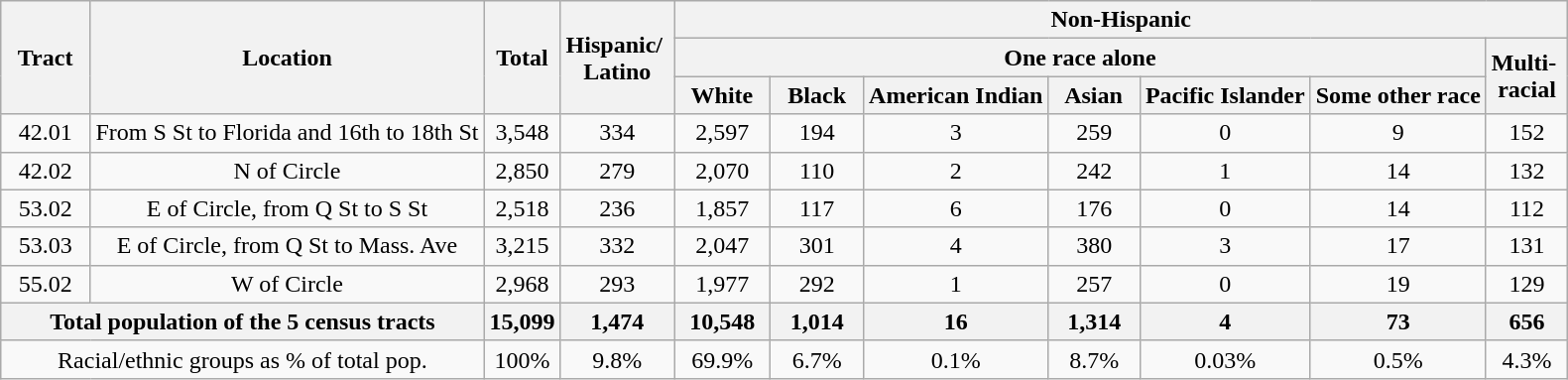<table class="wikitable" style="text-align: center;">
<tr>
<th scope="rowgroup" rowspan="3">  Tract  </th>
<th scope="rowgroup" rowspan="3">Location</th>
<th scope="rowgroup" rowspan="3">Total</th>
<th scope="rowgroup" rowspan="3">Hispanic/ <br>Latino</th>
<th scope="colgroup" colspan="7">Non-Hispanic</th>
</tr>
<tr>
<th scope="rowgroup" colspan="6">One race alone</th>
<th scope="rowgroup" rowspan="2">Multi- <br>racial</th>
</tr>
<tr>
<th>  White  </th>
<th>  Black  </th>
<th>American Indian</th>
<th>  Asian  </th>
<th>Pacific Islander</th>
<th>Some other race</th>
</tr>
<tr>
<td>42.01</td>
<td>From S St to Florida and 16th to 18th St</td>
<td>3,548</td>
<td>334</td>
<td>2,597</td>
<td>194</td>
<td>3</td>
<td>259</td>
<td>0</td>
<td>9</td>
<td>152</td>
</tr>
<tr>
<td>42.02</td>
<td>N of Circle</td>
<td>2,850</td>
<td>279</td>
<td>2,070</td>
<td>110</td>
<td>2</td>
<td>242</td>
<td>1</td>
<td>14</td>
<td>132</td>
</tr>
<tr>
<td>53.02</td>
<td>E of Circle, from Q St to S St</td>
<td>2,518</td>
<td>236</td>
<td>1,857</td>
<td>117</td>
<td>6</td>
<td>176</td>
<td>0</td>
<td>14</td>
<td>112</td>
</tr>
<tr>
<td>53.03</td>
<td>E of Circle, from Q St to Mass. Ave</td>
<td>3,215</td>
<td>332</td>
<td>2,047</td>
<td>301</td>
<td>4</td>
<td>380</td>
<td>3</td>
<td>17</td>
<td>131</td>
</tr>
<tr>
<td>55.02</td>
<td>W of Circle</td>
<td>2,968</td>
<td>293</td>
<td>1,977</td>
<td>292</td>
<td>1</td>
<td>257</td>
<td>0</td>
<td>19</td>
<td>129</td>
</tr>
<tr>
<th scope="colgroup" colspan="2">Total population of the 5 census tracts</th>
<th>15,099</th>
<th>1,474</th>
<th>10,548</th>
<th>1,014</th>
<th>16</th>
<th>1,314</th>
<th>4</th>
<th>73</th>
<th>656</th>
</tr>
<tr>
<td scope="colgroup" colspan="2">Racial/ethnic groups as % of total pop.</td>
<td>100%</td>
<td>9.8%</td>
<td>69.9%</td>
<td>6.7%</td>
<td>0.1%</td>
<td>8.7%</td>
<td>0.03%</td>
<td>0.5%</td>
<td>4.3%</td>
</tr>
</table>
